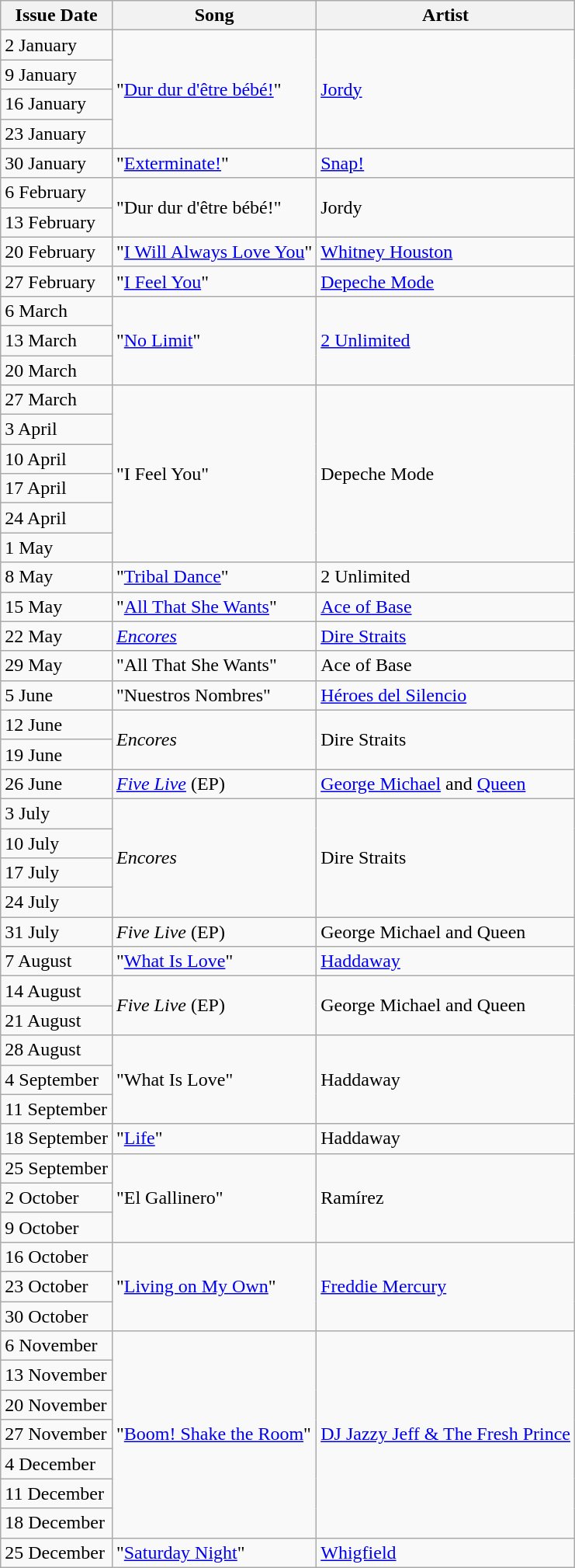<table class="wikitable">
<tr>
<th>Issue Date</th>
<th>Song</th>
<th>Artist</th>
</tr>
<tr>
<td>2 January</td>
<td rowspan=4>"<a href='#'>Dur dur d'être bébé!</a>"</td>
<td rowspan=4><a href='#'>Jordy</a></td>
</tr>
<tr>
<td>9 January</td>
</tr>
<tr>
<td>16 January</td>
</tr>
<tr>
<td>23 January</td>
</tr>
<tr>
<td>30 January</td>
<td>"<a href='#'>Exterminate!</a>"</td>
<td><a href='#'>Snap!</a></td>
</tr>
<tr>
<td>6 February</td>
<td rowspan=2>"Dur dur d'être bébé!"</td>
<td rowspan=2>Jordy</td>
</tr>
<tr>
<td>13 February</td>
</tr>
<tr>
<td>20 February</td>
<td>"<a href='#'>I Will Always Love You</a>"</td>
<td><a href='#'>Whitney Houston</a></td>
</tr>
<tr>
<td>27 February</td>
<td>"<a href='#'>I Feel You</a>"</td>
<td><a href='#'>Depeche Mode</a></td>
</tr>
<tr>
<td>6 March</td>
<td rowspan=3>"<a href='#'>No Limit</a>"</td>
<td rowspan=3><a href='#'>2 Unlimited</a></td>
</tr>
<tr>
<td>13 March</td>
</tr>
<tr>
<td>20 March</td>
</tr>
<tr>
<td>27 March</td>
<td rowspan=6>"I Feel You"</td>
<td rowspan=6>Depeche Mode</td>
</tr>
<tr>
<td>3 April</td>
</tr>
<tr>
<td>10 April</td>
</tr>
<tr>
<td>17 April</td>
</tr>
<tr>
<td>24 April</td>
</tr>
<tr>
<td>1 May</td>
</tr>
<tr>
<td>8 May</td>
<td>"<a href='#'>Tribal Dance</a>"</td>
<td>2 Unlimited</td>
</tr>
<tr>
<td>15 May</td>
<td>"<a href='#'>All That She Wants</a>"</td>
<td><a href='#'>Ace of Base</a></td>
</tr>
<tr>
<td>22 May</td>
<td><em><a href='#'>Encores</a></em></td>
<td><a href='#'>Dire Straits</a></td>
</tr>
<tr>
<td>29 May</td>
<td>"All That She Wants"</td>
<td>Ace of Base</td>
</tr>
<tr>
<td>5 June</td>
<td>"Nuestros Nombres"</td>
<td><a href='#'>Héroes del Silencio</a></td>
</tr>
<tr>
<td>12 June</td>
<td rowspan=2><em>Encores</em></td>
<td rowspan=2>Dire Straits</td>
</tr>
<tr>
<td>19 June</td>
</tr>
<tr>
<td>26 June</td>
<td><em><a href='#'>Five Live</a></em> (EP)</td>
<td><a href='#'>George Michael</a> and <a href='#'>Queen</a></td>
</tr>
<tr>
<td>3 July</td>
<td rowspan=4><em>Encores</em></td>
<td rowspan=4>Dire Straits</td>
</tr>
<tr>
<td>10 July</td>
</tr>
<tr>
<td>17 July</td>
</tr>
<tr>
<td>24 July</td>
</tr>
<tr>
<td>31 July</td>
<td><em>Five Live</em> (EP)</td>
<td>George Michael and Queen</td>
</tr>
<tr>
<td>7 August</td>
<td>"<a href='#'>What Is Love</a>"</td>
<td><a href='#'>Haddaway</a></td>
</tr>
<tr>
<td>14 August</td>
<td rowspan=2><em>Five Live</em> (EP)</td>
<td rowspan=2>George Michael and Queen</td>
</tr>
<tr>
<td>21 August</td>
</tr>
<tr>
<td>28 August</td>
<td rowspan=3>"What Is Love"</td>
<td rowspan=3>Haddaway</td>
</tr>
<tr>
<td>4 September</td>
</tr>
<tr>
<td>11 September</td>
</tr>
<tr>
<td>18 September</td>
<td>"<a href='#'>Life</a>"</td>
<td>Haddaway</td>
</tr>
<tr>
<td>25 September</td>
<td rowspan=3>"El Gallinero"</td>
<td rowspan=3>Ramírez</td>
</tr>
<tr>
<td>2 October</td>
</tr>
<tr>
<td>9 October</td>
</tr>
<tr>
<td>16 October</td>
<td rowspan=3>"<a href='#'>Living on My Own</a>"</td>
<td rowspan=3><a href='#'>Freddie Mercury</a></td>
</tr>
<tr>
<td>23 October</td>
</tr>
<tr>
<td>30 October</td>
</tr>
<tr>
<td>6 November</td>
<td rowspan=7>"<a href='#'>Boom! Shake the Room</a>"</td>
<td rowspan=7><a href='#'>DJ Jazzy Jeff & The Fresh Prince</a></td>
</tr>
<tr>
<td>13 November</td>
</tr>
<tr>
<td>20 November</td>
</tr>
<tr>
<td>27 November</td>
</tr>
<tr>
<td>4 December</td>
</tr>
<tr>
<td>11 December</td>
</tr>
<tr>
<td>18 December</td>
</tr>
<tr>
<td>25 December</td>
<td>"<a href='#'>Saturday Night</a>"</td>
<td><a href='#'>Whigfield</a></td>
</tr>
</table>
